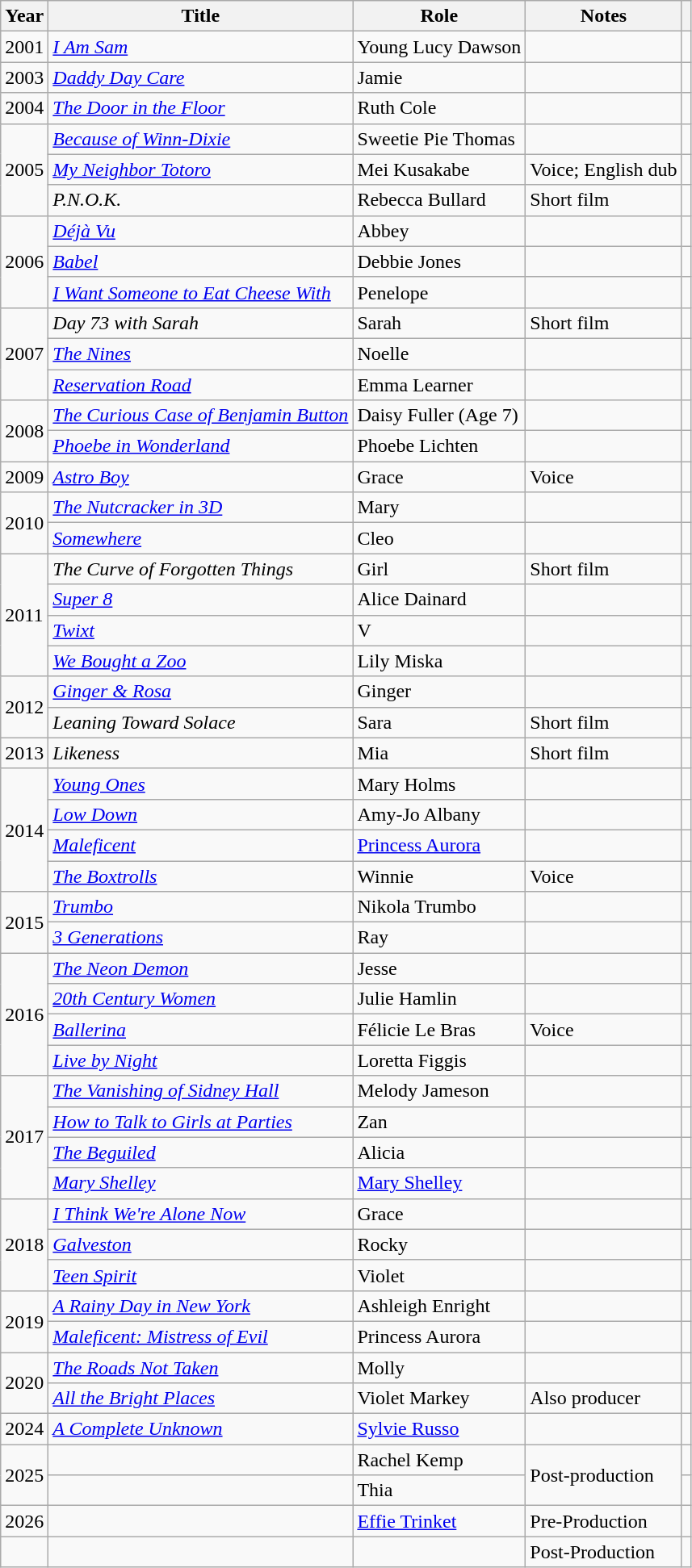<table class="wikitable sortable plainrowheaders">
<tr>
<th>Year</th>
<th>Title</th>
<th>Role</th>
<th>Notes</th>
<th></th>
</tr>
<tr>
<td>2001</td>
<td><em><a href='#'>I Am Sam</a></em></td>
<td>Young Lucy Dawson</td>
<td></td>
<td></td>
</tr>
<tr>
<td>2003</td>
<td><em><a href='#'>Daddy Day Care</a></em></td>
<td>Jamie</td>
<td></td>
<td></td>
</tr>
<tr>
<td>2004</td>
<td><em><a href='#'>The Door in the Floor</a></em></td>
<td>Ruth Cole</td>
<td></td>
<td></td>
</tr>
<tr>
<td rowspan="3">2005</td>
<td><em><a href='#'>Because of Winn-Dixie</a></em></td>
<td>Sweetie Pie Thomas</td>
<td></td>
<td></td>
</tr>
<tr>
<td><em><a href='#'>My Neighbor Totoro</a></em></td>
<td>Mei Kusakabe</td>
<td>Voice; English dub</td>
<td></td>
</tr>
<tr>
<td><em>P.N.O.K.</em></td>
<td>Rebecca Bullard</td>
<td>Short film</td>
<td style="text-align: center;"></td>
</tr>
<tr>
<td rowspan=3>2006</td>
<td><em><a href='#'>Déjà Vu</a></em></td>
<td>Abbey</td>
<td></td>
<td></td>
</tr>
<tr>
<td><em><a href='#'>Babel</a></em></td>
<td>Debbie Jones</td>
<td></td>
<td></td>
</tr>
<tr>
<td><em><a href='#'>I Want Someone to Eat Cheese With</a></em></td>
<td>Penelope</td>
<td></td>
<td></td>
</tr>
<tr>
<td rowspan=3>2007</td>
<td><em>Day 73 with Sarah</em></td>
<td>Sarah</td>
<td>Short film</td>
<td style="text-align: center;"></td>
</tr>
<tr>
<td><em><a href='#'>The Nines</a></em></td>
<td>Noelle</td>
<td></td>
<td></td>
</tr>
<tr>
<td><em><a href='#'>Reservation Road</a></em></td>
<td>Emma Learner</td>
<td></td>
<td></td>
</tr>
<tr>
<td rowspan=2>2008</td>
<td><em><a href='#'>The Curious Case of Benjamin Button</a></em></td>
<td>Daisy Fuller (Age 7)</td>
<td></td>
<td></td>
</tr>
<tr>
<td><em><a href='#'>Phoebe in Wonderland</a></em></td>
<td>Phoebe Lichten</td>
<td></td>
<td></td>
</tr>
<tr>
<td>2009</td>
<td><em><a href='#'>Astro Boy</a></em></td>
<td>Grace</td>
<td>Voice</td>
<td></td>
</tr>
<tr>
<td rowspan=2>2010</td>
<td><em><a href='#'>The Nutcracker in 3D</a></em></td>
<td>Mary</td>
<td></td>
<td></td>
</tr>
<tr>
<td><em><a href='#'>Somewhere</a></em></td>
<td>Cleo</td>
<td></td>
<td></td>
</tr>
<tr>
<td rowspan=4>2011</td>
<td><em>The Curve of Forgotten Things</em></td>
<td>Girl</td>
<td>Short film</td>
<td style="text-align: center;"></td>
</tr>
<tr>
<td><em><a href='#'>Super 8</a></em></td>
<td>Alice Dainard</td>
<td></td>
<td></td>
</tr>
<tr>
<td><em><a href='#'>Twixt</a></em></td>
<td>V</td>
<td></td>
<td></td>
</tr>
<tr>
<td><em><a href='#'>We Bought a Zoo</a></em></td>
<td>Lily Miska</td>
<td></td>
<td></td>
</tr>
<tr>
<td rowspan="2">2012</td>
<td><em><a href='#'>Ginger & Rosa</a></em></td>
<td>Ginger</td>
<td></td>
<td style="text-align: center;"></td>
</tr>
<tr>
<td><em>Leaning Toward Solace</em></td>
<td>Sara</td>
<td>Short film</td>
<td style="text-align: center;"></td>
</tr>
<tr>
<td rowspan=“2”>2013</td>
<td><em>Likeness</em></td>
<td>Mia</td>
<td>Short film</td>
<td></td>
</tr>
<tr>
<td rowspan=4>2014</td>
<td><em><a href='#'>Young Ones</a></em></td>
<td>Mary Holms</td>
<td></td>
<td></td>
</tr>
<tr>
<td><em><a href='#'>Low Down</a></em></td>
<td>Amy-Jo Albany</td>
<td></td>
<td></td>
</tr>
<tr>
<td><em><a href='#'>Maleficent</a></em></td>
<td><a href='#'>Princess Aurora</a></td>
<td></td>
<td style="text-align: center;"></td>
</tr>
<tr>
<td><em><a href='#'>The Boxtrolls</a></em></td>
<td>Winnie</td>
<td>Voice</td>
<td></td>
</tr>
<tr>
<td rowspan=2>2015</td>
<td><em><a href='#'>Trumbo</a></em></td>
<td>Nikola Trumbo</td>
<td></td>
<td></td>
</tr>
<tr>
<td><em><a href='#'>3 Generations</a></em></td>
<td>Ray</td>
<td></td>
<td></td>
</tr>
<tr>
<td rowspan=4>2016</td>
<td><em><a href='#'>The Neon Demon</a></em></td>
<td>Jesse</td>
<td></td>
<td></td>
</tr>
<tr>
<td><em><a href='#'>20th Century Women</a></em></td>
<td>Julie Hamlin</td>
<td></td>
<td></td>
</tr>
<tr>
<td><em><a href='#'>Ballerina</a></em></td>
<td>Félicie Le Bras</td>
<td>Voice</td>
<td style="text-align: center;"></td>
</tr>
<tr>
<td><em><a href='#'>Live by Night</a></em></td>
<td>Loretta Figgis</td>
<td></td>
<td></td>
</tr>
<tr>
<td rowspan=4>2017</td>
<td><em><a href='#'>The Vanishing of Sidney Hall</a></em></td>
<td>Melody Jameson</td>
<td></td>
<td></td>
</tr>
<tr>
<td><em><a href='#'>How to Talk to Girls at Parties</a></em></td>
<td>Zan</td>
<td></td>
<td></td>
</tr>
<tr>
<td><em><a href='#'>The Beguiled</a></em></td>
<td>Alicia</td>
<td></td>
<td></td>
</tr>
<tr>
<td><em><a href='#'>Mary Shelley</a></em></td>
<td><a href='#'>Mary Shelley</a></td>
<td></td>
<td></td>
</tr>
<tr>
<td rowspan=3>2018</td>
<td><em><a href='#'>I Think We're Alone Now</a></em></td>
<td>Grace</td>
<td></td>
<td></td>
</tr>
<tr>
<td><em><a href='#'>Galveston</a></em></td>
<td>Rocky</td>
<td></td>
<td></td>
</tr>
<tr>
<td><em><a href='#'>Teen Spirit</a></em></td>
<td>Violet</td>
<td></td>
<td></td>
</tr>
<tr>
<td rowspan=2>2019</td>
<td><em><a href='#'>A Rainy Day in New York</a></em></td>
<td>Ashleigh Enright</td>
<td></td>
<td></td>
</tr>
<tr>
<td><em><a href='#'>Maleficent: Mistress of Evil</a></em></td>
<td>Princess Aurora</td>
<td></td>
<td></td>
</tr>
<tr>
<td rowspan=2>2020</td>
<td><em><a href='#'>The Roads Not Taken</a></em></td>
<td>Molly</td>
<td></td>
<td></td>
</tr>
<tr>
<td><em><a href='#'>All the Bright Places</a></em></td>
<td>Violet Markey</td>
<td>Also producer</td>
<td></td>
</tr>
<tr>
<td>2024</td>
<td><em><a href='#'>A Complete Unknown</a></em></td>
<td><a href='#'>Sylvie Russo</a></td>
<td></td>
<td style="text-align: center;"></td>
</tr>
<tr>
<td rowspan=2>2025</td>
<td></td>
<td>Rachel Kemp</td>
<td rowspan=2>Post-production</td>
<td style="text-align: center;"></td>
</tr>
<tr>
<td></td>
<td>Thia</td>
<td style="text-align: center;"></td>
</tr>
<tr>
<td>2026</td>
<td></td>
<td><a href='#'>Effie Trinket</a></td>
<td>Pre-Production</td>
<td></td>
</tr>
<tr>
<td></td>
<td></td>
<td></td>
<td>Post-Production</td>
<td style="text-align: center;"></td>
</tr>
</table>
